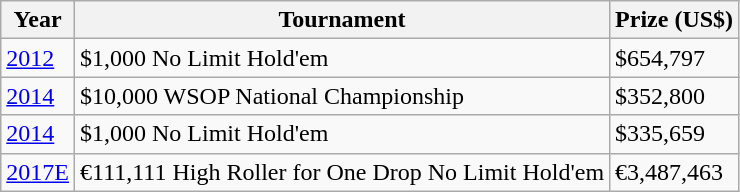<table class="wikitable">
<tr>
<th>Year</th>
<th>Tournament</th>
<th>Prize (US$)</th>
</tr>
<tr>
<td><a href='#'>2012</a></td>
<td>$1,000 No Limit Hold'em</td>
<td>$654,797</td>
</tr>
<tr>
<td><a href='#'>2014</a></td>
<td>$10,000 WSOP National Championship</td>
<td>$352,800</td>
</tr>
<tr>
<td><a href='#'>2014</a></td>
<td>$1,000 No Limit Hold'em</td>
<td>$335,659</td>
</tr>
<tr>
<td><a href='#'>2017E</a></td>
<td>€111,111 High Roller for One Drop No Limit Hold'em</td>
<td>€3,487,463</td>
</tr>
</table>
